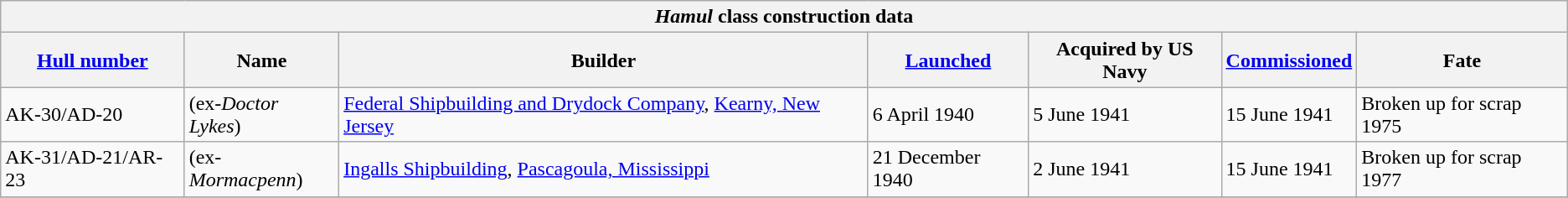<table class="wikitable">
<tr>
<th colspan="7"><em>Hamul</em> class construction data</th>
</tr>
<tr>
<th scope="col"><a href='#'>Hull number</a></th>
<th scope="col">Name</th>
<th scope="col">Builder</th>
<th scope="col"><a href='#'>Launched</a></th>
<th scope="col">Acquired by US Navy</th>
<th scope="col"><a href='#'>Commissioned</a></th>
<th scope="col">Fate</th>
</tr>
<tr>
<td>AK-30/AD-20</td>
<td> (ex-<em>Doctor Lykes</em>)</td>
<td><a href='#'>Federal Shipbuilding and Drydock Company</a>, <a href='#'>Kearny, New Jersey</a></td>
<td>6 April 1940</td>
<td>5 June 1941</td>
<td>15 June 1941</td>
<td>Broken up for scrap 1975</td>
</tr>
<tr>
<td>AK-31/AD-21/AR-23</td>
<td> (ex-<em>Mormacpenn</em>)</td>
<td><a href='#'>Ingalls Shipbuilding</a>, <a href='#'>Pascagoula, Mississippi</a></td>
<td>21 December 1940</td>
<td>2 June 1941</td>
<td>15 June 1941</td>
<td>Broken up for scrap 1977</td>
</tr>
<tr>
</tr>
</table>
